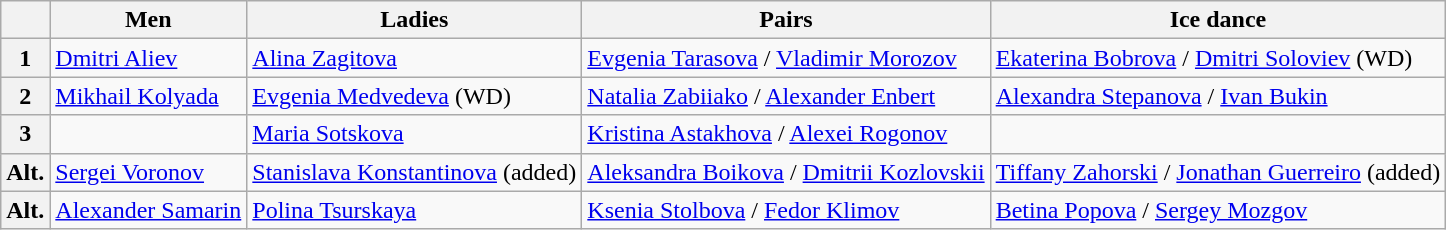<table class="wikitable">
<tr>
<th></th>
<th>Men</th>
<th>Ladies</th>
<th>Pairs</th>
<th>Ice dance</th>
</tr>
<tr>
<th>1</th>
<td><a href='#'>Dmitri Aliev</a></td>
<td><a href='#'>Alina Zagitova</a></td>
<td><a href='#'>Evgenia Tarasova</a> / <a href='#'>Vladimir Morozov</a></td>
<td><a href='#'>Ekaterina Bobrova</a> / <a href='#'>Dmitri Soloviev</a> (WD)</td>
</tr>
<tr>
<th>2</th>
<td><a href='#'>Mikhail Kolyada</a></td>
<td><a href='#'>Evgenia Medvedeva</a> (WD)</td>
<td><a href='#'>Natalia Zabiiako</a> / <a href='#'>Alexander Enbert</a></td>
<td><a href='#'>Alexandra Stepanova</a> / <a href='#'>Ivan Bukin</a></td>
</tr>
<tr>
<th>3</th>
<td></td>
<td><a href='#'>Maria Sotskova</a></td>
<td><a href='#'>Kristina Astakhova</a> / <a href='#'>Alexei Rogonov</a></td>
<td></td>
</tr>
<tr>
<th>Alt.</th>
<td><a href='#'>Sergei Voronov</a></td>
<td><a href='#'>Stanislava Konstantinova</a> (added)</td>
<td><a href='#'>Aleksandra Boikova</a> / <a href='#'>Dmitrii Kozlovskii</a></td>
<td><a href='#'>Tiffany Zahorski</a> / <a href='#'>Jonathan Guerreiro</a> (added)</td>
</tr>
<tr>
<th>Alt.</th>
<td><a href='#'>Alexander Samarin</a></td>
<td><a href='#'>Polina Tsurskaya</a></td>
<td><a href='#'>Ksenia Stolbova</a> / <a href='#'>Fedor Klimov</a></td>
<td><a href='#'>Betina Popova</a> / <a href='#'>Sergey Mozgov</a></td>
</tr>
</table>
